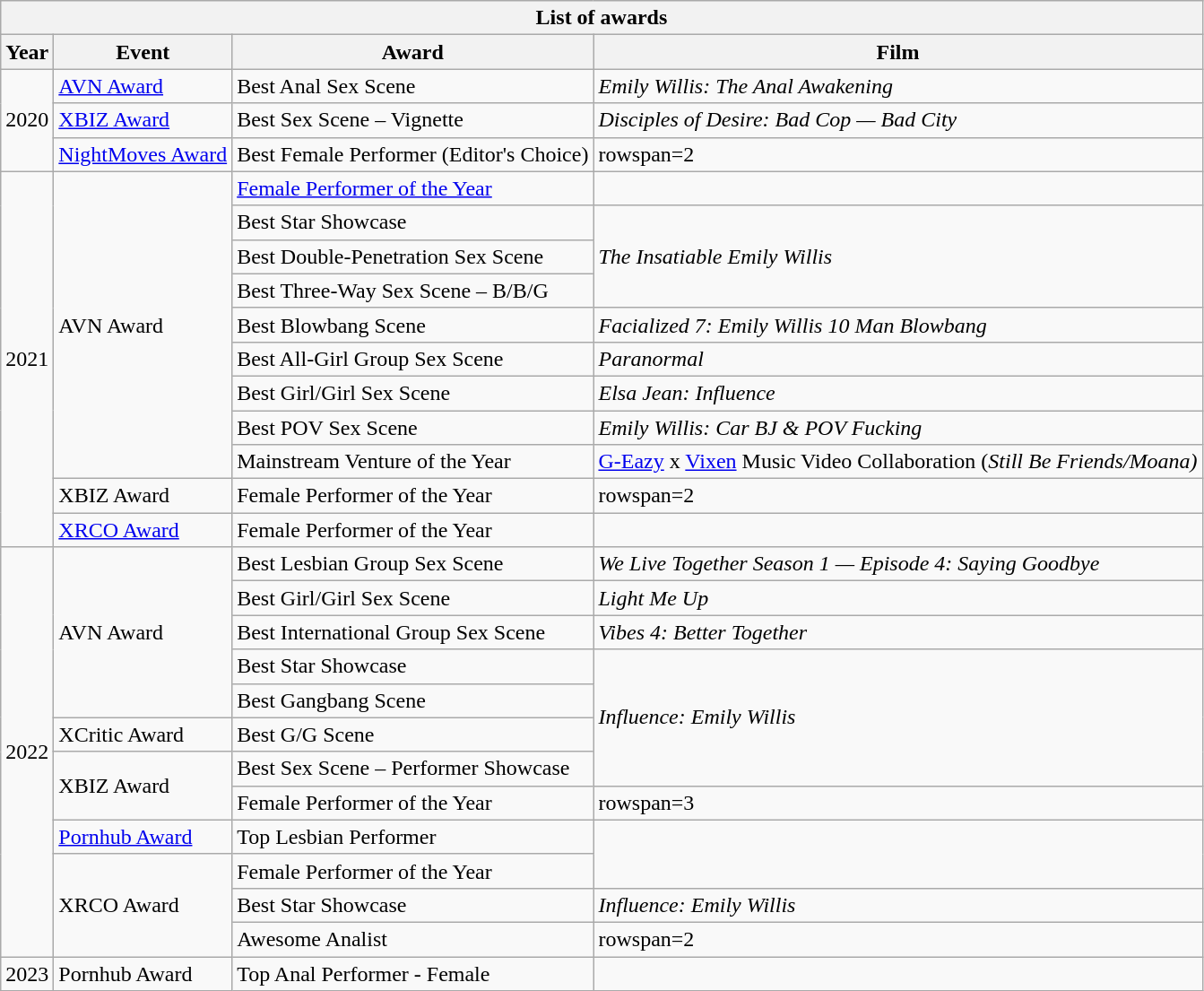<table class="wikitable">
<tr>
<th colspan="4">List of awards</th>
</tr>
<tr>
<th>Year</th>
<th>Event</th>
<th>Award</th>
<th>Film</th>
</tr>
<tr>
<td rowspan=3>2020</td>
<td><a href='#'>AVN Award</a></td>
<td>Best Anal Sex Scene </td>
<td><em>Emily Willis: The Anal Awakening</em></td>
</tr>
<tr>
<td><a href='#'>XBIZ Award</a></td>
<td>Best Sex Scene – Vignette </td>
<td><em>Disciples of Desire: Bad Cop — Bad City</em></td>
</tr>
<tr>
<td><a href='#'>NightMoves Award</a></td>
<td>Best Female Performer (Editor's Choice)</td>
<td>rowspan=2 </td>
</tr>
<tr>
<td rowspan=11>2021</td>
<td rowspan=9>AVN Award</td>
<td><a href='#'>Female Performer of the Year</a></td>
</tr>
<tr>
<td>Best Star Showcase</td>
<td rowspan=3><em>The Insatiable Emily Willis</em></td>
</tr>
<tr>
<td>Best Double-Penetration Sex Scene </td>
</tr>
<tr>
<td>Best Three-Way Sex Scene – B/B/G </td>
</tr>
<tr>
<td>Best Blowbang Scene</td>
<td><em>Facialized 7: Emily Willis 10 Man Blowbang</em></td>
</tr>
<tr>
<td>Best All-Girl Group Sex Scene </td>
<td><em>Paranormal</em></td>
</tr>
<tr>
<td>Best Girl/Girl Sex Scene </td>
<td><em>Elsa Jean: Influence</em></td>
</tr>
<tr>
<td>Best POV Sex Scene </td>
<td><em>Emily Willis: Car BJ & POV Fucking</em></td>
</tr>
<tr>
<td>Mainstream Venture of the Year </td>
<td><a href='#'>G-Eazy</a> x <a href='#'>Vixen</a> Music Video Collaboration (<em>Still Be Friends/Moana)</em></td>
</tr>
<tr>
<td>XBIZ Award</td>
<td>Female Performer of the Year</td>
<td>rowspan=2 </td>
</tr>
<tr>
<td><a href='#'>XRCO Award</a></td>
<td>Female Performer of the Year</td>
</tr>
<tr>
<td rowspan=12>2022</td>
<td rowspan=5>AVN Award</td>
<td>Best Lesbian Group Sex Scene </td>
<td><em>We Live Together Season 1 — Episode 4: Saying Goodbye</em></td>
</tr>
<tr>
<td>Best Girl/Girl Sex Scene </td>
<td><em>Light Me Up</em></td>
</tr>
<tr>
<td>Best International Group Sex Scene </td>
<td><em>Vibes 4: Better Together</em></td>
</tr>
<tr>
<td>Best Star Showcase</td>
<td rowspan=4><em>Influence: Emily Willis</em></td>
</tr>
<tr>
<td>Best Gangbang Scene </td>
</tr>
<tr>
<td>XCritic Award</td>
<td>Best G/G Scene </td>
</tr>
<tr>
<td rowspan=2>XBIZ Award</td>
<td>Best Sex Scene – Performer Showcase </td>
</tr>
<tr>
<td>Female Performer of the Year</td>
<td>rowspan=3 </td>
</tr>
<tr>
<td><a href='#'>Pornhub Award</a></td>
<td>Top Lesbian Performer</td>
</tr>
<tr>
<td rowspan=3>XRCO Award</td>
<td>Female Performer of the Year </td>
</tr>
<tr>
<td>Best Star Showcase</td>
<td><em>Influence: Emily Willis</em></td>
</tr>
<tr>
<td>Awesome Analist</td>
<td>rowspan=2 </td>
</tr>
<tr>
<td>2023</td>
<td>Pornhub Award</td>
<td>Top Anal Performer - Female</td>
</tr>
</table>
